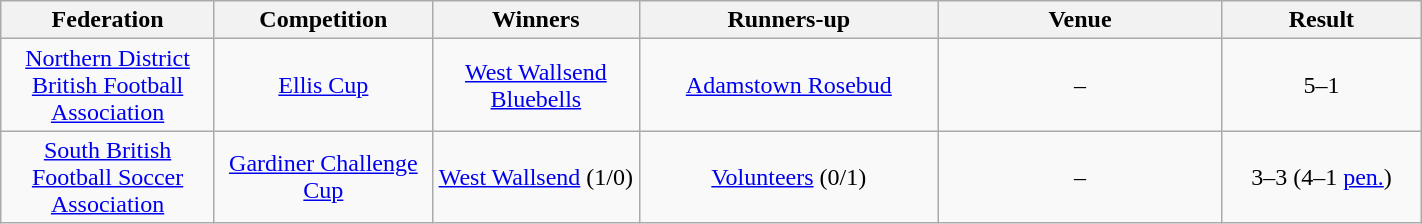<table class="wikitable" width="75%">
<tr>
<th style="width:10em">Federation</th>
<th style="width:10em">Competition</th>
<th style="width:10em">Winners</th>
<th style="width:15em">Runners-up</th>
<th style="width:15em">Venue</th>
<th style="width:10em">Result</th>
</tr>
<tr>
<td align="center"><a href='#'>Northern District British Football Association</a></td>
<td align="center"><a href='#'>Ellis Cup</a></td>
<td align="center"><a href='#'>West Wallsend Bluebells</a></td>
<td align="center"><a href='#'>Adamstown Rosebud</a></td>
<td align="center">–</td>
<td align="center">5–1</td>
</tr>
<tr>
<td align="center"><a href='#'>South British Football Soccer Association</a></td>
<td align="center"><a href='#'>Gardiner Challenge Cup</a></td>
<td align="center"><a href='#'>West Wallsend</a> (1/0)</td>
<td align="center"><a href='#'>Volunteers</a> (0/1)</td>
<td align="center">–</td>
<td align="center">3–3 (4–1 <a href='#'>pen.</a>)</td>
</tr>
</table>
